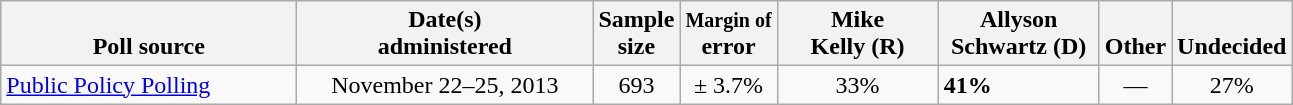<table class="wikitable">
<tr valign= bottom>
<th style="width:190px;">Poll source</th>
<th style="width:190px;">Date(s)<br>administered</th>
<th class=small>Sample<br>size</th>
<th><small>Margin of</small><br>error</th>
<th style="width:100px;">Mike<br>Kelly (R)</th>
<th style="width:100px;">Allyson<br>Schwartz (D)</th>
<th style="width:40px;">Other</th>
<th style="width:40px;">Undecided</th>
</tr>
<tr>
<td><a href='#'>Public Policy Polling</a></td>
<td align=center>November 22–25, 2013</td>
<td align=center>693</td>
<td align=center>± 3.7%</td>
<td align=center>33%</td>
<td><strong>41%</strong></td>
<td align=center>—</td>
<td align=center>27%</td>
</tr>
</table>
